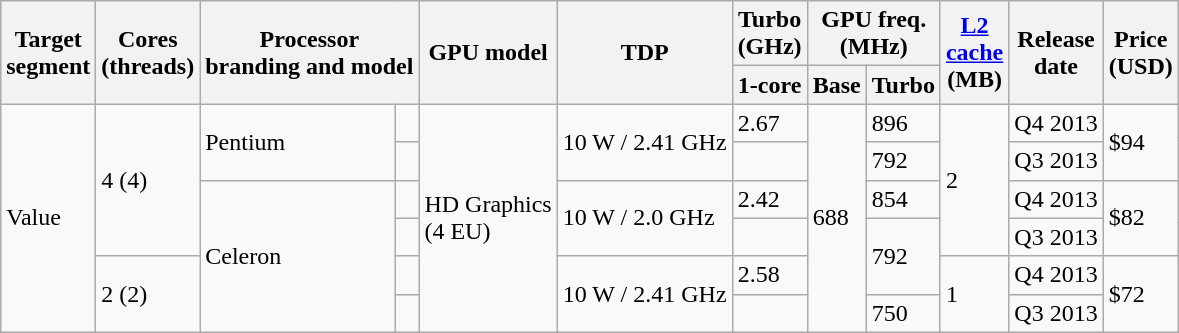<table class="wikitable">
<tr>
<th rowspan=2>Target<br>segment</th>
<th rowspan=2>Cores<br>(threads)</th>
<th colspan=2 rowspan="2">Processor<br>branding and model</th>
<th rowspan=2>GPU model</th>
<th rowspan=2>TDP</th>
<th>Turbo<br>(GHz)</th>
<th colspan=2>GPU freq.<br>(MHz)</th>
<th rowspan=2><a href='#'>L2<br>cache</a><br>(MB)</th>
<th rowspan=2>Release<br>date</th>
<th rowspan=2>Price<br>(USD)</th>
</tr>
<tr>
<th>1-core</th>
<th>Base</th>
<th>Turbo</th>
</tr>
<tr>
<td rowspan="6">Value</td>
<td rowspan="4">4 (4)</td>
<td rowspan="2">Pentium</td>
<td></td>
<td rowspan="6">HD Graphics<br> (4 EU)</td>
<td rowspan="2">10 W / 2.41 GHz</td>
<td>2.67</td>
<td rowspan="6">688</td>
<td>896</td>
<td rowspan="4">2</td>
<td>Q4 2013</td>
<td rowspan="2">$94</td>
</tr>
<tr>
<td></td>
<td></td>
<td>792</td>
<td>Q3 2013</td>
</tr>
<tr>
<td rowspan="4">Celeron</td>
<td></td>
<td rowspan="2">10 W / 2.0 GHz</td>
<td>2.42</td>
<td>854</td>
<td>Q4 2013</td>
<td rowspan="2">$82</td>
</tr>
<tr>
<td></td>
<td></td>
<td rowspan="2">792</td>
<td>Q3 2013</td>
</tr>
<tr>
<td rowspan="2">2 (2)</td>
<td></td>
<td rowspan="2">10 W / 2.41 GHz</td>
<td>2.58</td>
<td rowspan="2">1</td>
<td>Q4 2013</td>
<td rowspan="2">$72</td>
</tr>
<tr>
<td></td>
<td></td>
<td>750</td>
<td>Q3 2013</td>
</tr>
</table>
